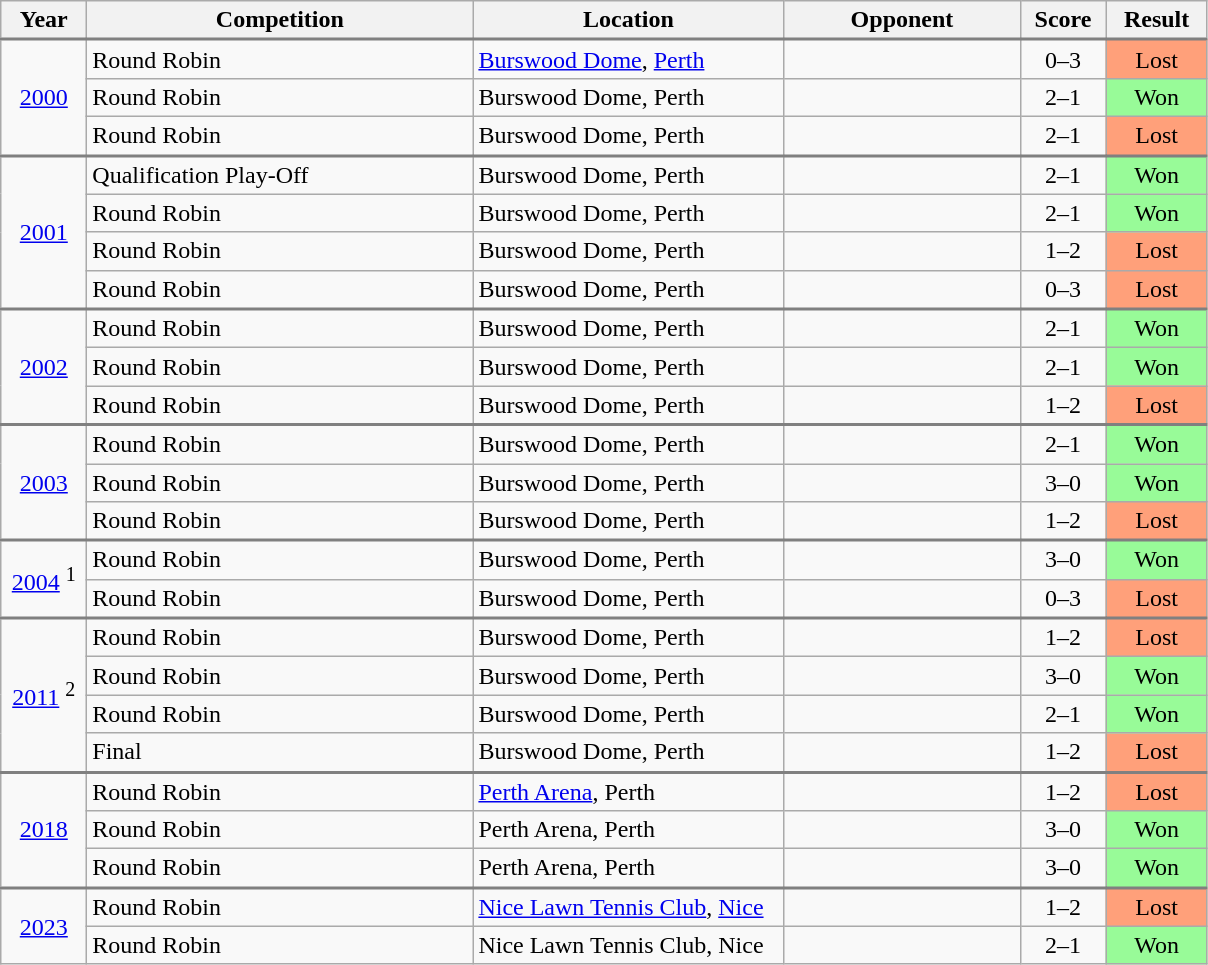<table class="wikitable">
<tr>
<th width="50">Year</th>
<th width="250">Competition</th>
<th width="200">Location</th>
<th width="150">Opponent</th>
<th width="50">Score</th>
<th width="60">Result</th>
</tr>
<tr style="border-top:2px solid gray;">
<td align="center" rowspan="3"><a href='#'>2000</a></td>
<td>Round Robin</td>
<td><a href='#'>Burswood Dome</a>, <a href='#'>Perth</a></td>
<td></td>
<td align="center">0–3</td>
<td align="center" bgcolor="#FFA07A">Lost</td>
</tr>
<tr>
<td>Round Robin</td>
<td>Burswood Dome, Perth</td>
<td></td>
<td align="center">2–1</td>
<td align="center" bgcolor="#98FB98">Won</td>
</tr>
<tr>
<td>Round Robin</td>
<td>Burswood Dome, Perth</td>
<td></td>
<td align="center">2–1</td>
<td align="center" bgcolor="#FFA07A">Lost</td>
</tr>
<tr style="border-top:2px solid gray;">
<td align="center" rowspan="4"><a href='#'>2001</a></td>
<td>Qualification Play-Off</td>
<td>Burswood Dome, Perth</td>
<td></td>
<td align="center">2–1</td>
<td align="center" bgcolor="#98FB98">Won</td>
</tr>
<tr>
<td>Round Robin</td>
<td>Burswood Dome, Perth</td>
<td></td>
<td align="center">2–1</td>
<td align="center" bgcolor="#98FB98">Won</td>
</tr>
<tr>
<td>Round Robin</td>
<td>Burswood Dome, Perth</td>
<td></td>
<td align="center">1–2</td>
<td align="center" bgcolor="#FFA07A">Lost</td>
</tr>
<tr>
<td>Round Robin</td>
<td>Burswood Dome, Perth</td>
<td></td>
<td align="center">0–3</td>
<td align="center" bgcolor="#FFA07A">Lost</td>
</tr>
<tr style="border-top:2px solid gray;">
<td align="center" rowspan="3"><a href='#'>2002</a></td>
<td>Round Robin</td>
<td>Burswood Dome, Perth</td>
<td></td>
<td align="center">2–1</td>
<td align="center" bgcolor="#98FB98">Won</td>
</tr>
<tr>
<td>Round Robin</td>
<td>Burswood Dome, Perth</td>
<td></td>
<td align="center">2–1</td>
<td align="center" bgcolor="#98FB98">Won</td>
</tr>
<tr>
<td>Round Robin</td>
<td>Burswood Dome, Perth</td>
<td></td>
<td align="center">1–2</td>
<td align="center" bgcolor="#FFA07A">Lost</td>
</tr>
<tr style="border-top:2px solid gray;">
<td align="center" rowspan="3"><a href='#'>2003</a></td>
<td>Round Robin</td>
<td>Burswood Dome, Perth</td>
<td></td>
<td align="center">2–1</td>
<td align="center" bgcolor="#98FB98">Won</td>
</tr>
<tr>
<td>Round Robin</td>
<td>Burswood Dome, Perth</td>
<td></td>
<td align="center">3–0</td>
<td align="center" bgcolor="#98FB98">Won</td>
</tr>
<tr>
<td>Round Robin</td>
<td>Burswood Dome, Perth</td>
<td></td>
<td align="center">1–2</td>
<td align="center" bgcolor="#FFA07A">Lost</td>
</tr>
<tr style="border-top:2px solid gray;">
<td align="center" rowspan="2"><a href='#'>2004</a> <sup>1</sup></td>
<td>Round Robin</td>
<td>Burswood Dome, Perth</td>
<td></td>
<td align="center">3–0</td>
<td align="center" bgcolor="#98FB98">Won</td>
</tr>
<tr>
<td>Round Robin</td>
<td>Burswood Dome, Perth</td>
<td></td>
<td align="center">0–3</td>
<td align="center" bgcolor="#FFA07A">Lost</td>
</tr>
<tr style="border-top:2px solid gray;">
<td align="center" rowspan="4"><a href='#'>2011</a> <sup>2</sup></td>
<td>Round Robin</td>
<td>Burswood Dome, Perth</td>
<td></td>
<td align="center">1–2</td>
<td align="center" bgcolor="#FFA07A">Lost</td>
</tr>
<tr>
<td>Round Robin</td>
<td>Burswood Dome, Perth</td>
<td></td>
<td align="center">3–0</td>
<td align="center" bgcolor="#98FB98">Won</td>
</tr>
<tr>
<td>Round Robin</td>
<td>Burswood Dome, Perth</td>
<td></td>
<td align="center">2–1</td>
<td align="center" bgcolor="#98FB98">Won</td>
</tr>
<tr>
<td>Final</td>
<td>Burswood Dome, Perth</td>
<td></td>
<td align="center">1–2</td>
<td align="center" bgcolor="#FFA07A">Lost</td>
</tr>
<tr style="border-top:2px solid gray;">
<td align="center" rowspan="3"><a href='#'>2018</a></td>
<td>Round Robin</td>
<td><a href='#'>Perth Arena</a>, Perth</td>
<td></td>
<td align="center">1–2</td>
<td align="center" bgcolor="#FFA07A">Lost</td>
</tr>
<tr>
<td>Round Robin</td>
<td>Perth Arena, Perth</td>
<td></td>
<td align="center">3–0</td>
<td align="center" bgcolor="#98FB98">Won</td>
</tr>
<tr>
<td>Round Robin</td>
<td>Perth Arena, Perth</td>
<td></td>
<td align="center">3–0</td>
<td align="center" bgcolor="#98FB98">Won</td>
</tr>
<tr style="border-top:2px solid gray;">
<td align="center" rowspan="2"><a href='#'>2023</a></td>
<td>Round Robin</td>
<td><a href='#'>Nice Lawn Tennis Club</a>, <a href='#'>Nice</a></td>
<td></td>
<td align="center">1–2</td>
<td align="center" bgcolor="#FFA07A">Lost</td>
</tr>
<tr>
<td>Round Robin</td>
<td>Nice Lawn Tennis Club, Nice</td>
<td></td>
<td align="center">2–1</td>
<td align="center" bgcolor="#98FB98">Won</td>
</tr>
</table>
